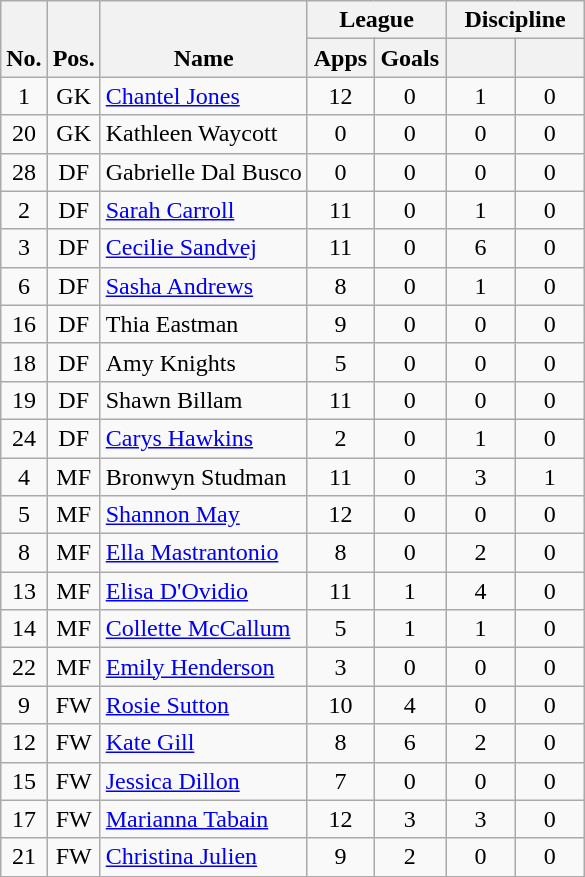<table class="wikitable" style="text-align:center">
<tr>
<th rowspan="2" valign="bottom">No.</th>
<th rowspan="2" valign="bottom">Pos.</th>
<th rowspan="2" valign="bottom">Name</th>
<th colspan="2" width="85">League</th>
<th colspan="2" width="85">Discipline</th>
</tr>
<tr>
<th>Apps</th>
<th>Goals</th>
<th></th>
<th></th>
</tr>
<tr>
<td>1</td>
<td>GK</td>
<td align="left"> <a href='#'>Chantel Jones</a></td>
<td>12</td>
<td>0</td>
<td>1</td>
<td>0</td>
</tr>
<tr>
<td>20</td>
<td>GK</td>
<td align="left"> Kathleen Waycott</td>
<td>0</td>
<td>0</td>
<td>0</td>
<td>0</td>
</tr>
<tr>
<td>28</td>
<td>DF</td>
<td align="left"> Gabrielle Dal Busco</td>
<td>0</td>
<td>0</td>
<td>0</td>
<td>0</td>
</tr>
<tr>
<td>2</td>
<td>DF</td>
<td align="left"> <a href='#'>Sarah Carroll</a></td>
<td>11</td>
<td>0</td>
<td>1</td>
<td>0</td>
</tr>
<tr>
<td>3</td>
<td>DF</td>
<td align="left"> <a href='#'>Cecilie Sandvej</a></td>
<td>11</td>
<td>0</td>
<td>6</td>
<td>0</td>
</tr>
<tr>
<td>6</td>
<td>DF</td>
<td align="left"> <a href='#'>Sasha Andrews</a></td>
<td>8</td>
<td>0</td>
<td>1</td>
<td>0</td>
</tr>
<tr>
<td>16</td>
<td>DF</td>
<td align="left"> Thia Eastman</td>
<td>9</td>
<td>0</td>
<td>0</td>
<td>0</td>
</tr>
<tr>
<td>18</td>
<td>DF</td>
<td align="left"> Amy Knights</td>
<td>5</td>
<td>0</td>
<td>0</td>
<td>0</td>
</tr>
<tr>
<td>19</td>
<td>DF</td>
<td align="left"> Shawn Billam</td>
<td>11</td>
<td>0</td>
<td>0</td>
<td>0</td>
</tr>
<tr>
<td>24</td>
<td>DF</td>
<td align="left"> <a href='#'>Carys Hawkins</a></td>
<td>2</td>
<td>0</td>
<td>1</td>
<td>0</td>
</tr>
<tr>
<td>4</td>
<td>MF</td>
<td align="left"> Bronwyn Studman</td>
<td>11</td>
<td>0</td>
<td>3</td>
<td>1</td>
</tr>
<tr>
<td>5</td>
<td>MF</td>
<td align="left"> <a href='#'>Shannon May</a></td>
<td>12</td>
<td>0</td>
<td>0</td>
<td>0</td>
</tr>
<tr>
<td>8</td>
<td>MF</td>
<td align="left"> <a href='#'>Ella Mastrantonio</a></td>
<td>8</td>
<td>0</td>
<td>2</td>
<td>0</td>
</tr>
<tr>
<td>13</td>
<td>MF</td>
<td align="left"> <a href='#'>Elisa D'Ovidio</a></td>
<td>11</td>
<td>1</td>
<td>4</td>
<td>0</td>
</tr>
<tr>
<td>14</td>
<td>MF</td>
<td align="left"> <a href='#'>Collette McCallum</a></td>
<td>5</td>
<td>1</td>
<td>1</td>
<td>0</td>
</tr>
<tr>
<td>22</td>
<td>MF</td>
<td align="left"> <a href='#'>Emily Henderson</a></td>
<td>3</td>
<td>0</td>
<td>0</td>
<td>0</td>
</tr>
<tr>
<td>9</td>
<td>FW</td>
<td align="left"> <a href='#'>Rosie Sutton</a></td>
<td>10</td>
<td>4</td>
<td>0</td>
<td>0</td>
</tr>
<tr>
<td>12</td>
<td>FW</td>
<td align="left"> <a href='#'>Kate Gill</a></td>
<td>8</td>
<td>6</td>
<td>2</td>
<td>0</td>
</tr>
<tr>
<td>15</td>
<td>FW</td>
<td align="left"> <a href='#'>Jessica Dillon</a></td>
<td>7</td>
<td>0</td>
<td>0</td>
<td>0</td>
</tr>
<tr>
<td>17</td>
<td>FW</td>
<td align="left"> <a href='#'>Marianna Tabain</a></td>
<td>12</td>
<td>3</td>
<td>3</td>
<td>0</td>
</tr>
<tr>
<td>21</td>
<td>FW</td>
<td align="left"> <a href='#'>Christina Julien</a></td>
<td>9</td>
<td>2</td>
<td>0</td>
<td>0</td>
</tr>
</table>
